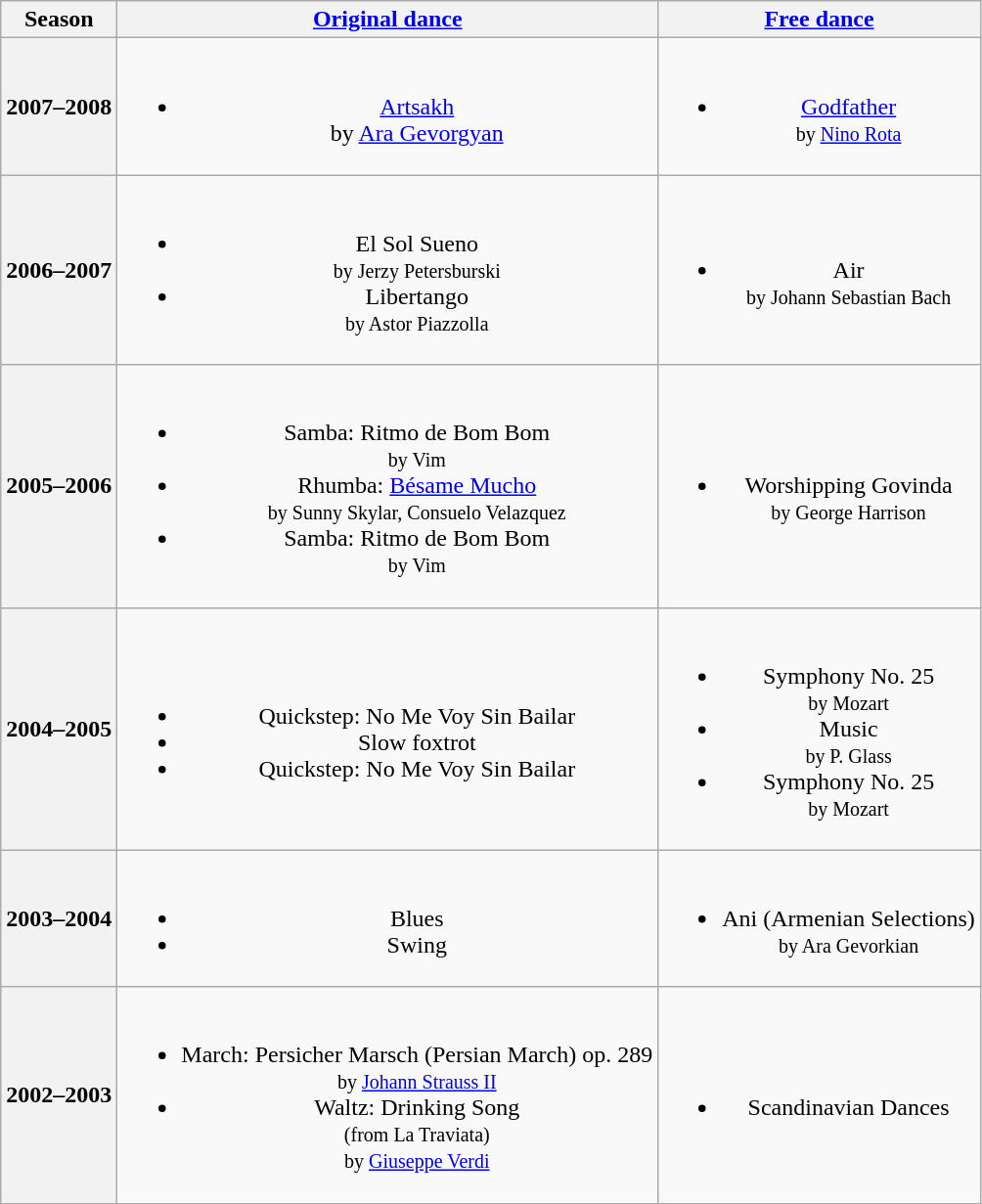<table class="wikitable" style="text-align:center">
<tr>
<th>Season</th>
<th><a href='#'>Original dance</a></th>
<th><a href='#'>Free dance</a></th>
</tr>
<tr>
<th>2007–2008 <br> </th>
<td><br><ul><li><a href='#'>Artsakh</a><br> by <a href='#'>Ara Gevorgyan</a></li></ul></td>
<td><br><ul><li><a href='#'>Godfather</a> <br><small> by <a href='#'>Nino Rota</a> </small></li></ul></td>
</tr>
<tr>
<th>2006–2007 <br> </th>
<td><br><ul><li>El Sol Sueno <br><small> by Jerzy Petersburski </small></li><li>Libertango <br><small> by Astor Piazzolla </small></li></ul></td>
<td><br><ul><li>Air <br><small> by Johann Sebastian Bach </small></li></ul></td>
</tr>
<tr>
<th>2005–2006 <br> </th>
<td><br><ul><li>Samba: Ritmo de Bom Bom <br><small> by Vim </small></li><li>Rhumba: <a href='#'>Bésame Mucho</a> <br><small> by Sunny Skylar, Consuelo Velazquez </small></li><li>Samba: Ritmo de Bom Bom <br><small> by Vim </small></li></ul></td>
<td><br><ul><li>Worshipping Govinda <br><small> by George Harrison </small></li></ul></td>
</tr>
<tr>
<th>2004–2005 <br> </th>
<td><br><ul><li>Quickstep: No Me Voy Sin Bailar</li><li>Slow foxtrot</li><li>Quickstep: No Me Voy Sin Bailar</li></ul></td>
<td><br><ul><li>Symphony No. 25 <br><small> by Mozart </small></li><li>Music <br><small> by P. Glass </small></li><li>Symphony No. 25 <br><small> by Mozart </small></li></ul></td>
</tr>
<tr>
<th>2003–2004 <br> </th>
<td><br><ul><li>Blues</li><li>Swing</li></ul></td>
<td><br><ul><li>Ani (Armenian Selections) <br><small> by Ara Gevorkian </small></li></ul></td>
</tr>
<tr>
<th>2002–2003 <br> </th>
<td><br><ul><li>March: Persicher Marsch (Persian March) op. 289 <br><small> by <a href='#'>Johann Strauss II</a> </small></li><li>Waltz: Drinking Song <br><small> (from La Traviata) <br> by <a href='#'>Giuseppe Verdi</a> </small></li></ul></td>
<td><br><ul><li>Scandinavian Dances</li></ul></td>
</tr>
</table>
